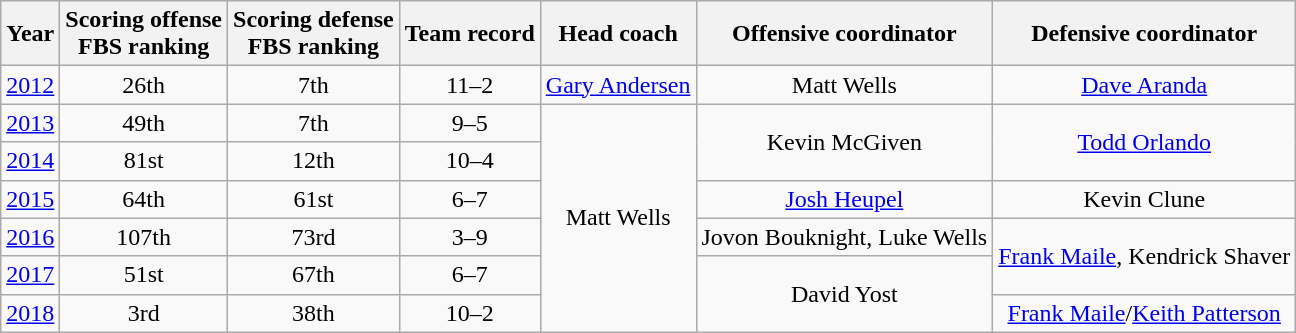<table class="wikitable">
<tr>
<th>Year</th>
<th>Scoring offense<br>FBS ranking</th>
<th>Scoring defense<br>FBS ranking</th>
<th>Team record</th>
<th>Head coach</th>
<th>Offensive coordinator</th>
<th>Defensive coordinator</th>
</tr>
<tr>
<td><a href='#'>2012</a></td>
<td align=center>26th</td>
<td align=center>7th</td>
<td align=center>11–2</td>
<td align=center><a href='#'>Gary Andersen</a></td>
<td align=center>Matt Wells</td>
<td align=center><a href='#'>Dave Aranda</a></td>
</tr>
<tr>
<td><a href='#'>2013</a></td>
<td align=center>49th</td>
<td align=center>7th</td>
<td align=center>9–5</td>
<td rowspan=6 align=center>Matt Wells</td>
<td rowspan=2 align=center>Kevin McGiven</td>
<td rowspan=2 align=center><a href='#'>Todd Orlando</a></td>
</tr>
<tr>
<td><a href='#'>2014</a></td>
<td align=center>81st</td>
<td align=center>12th</td>
<td align=center>10–4</td>
</tr>
<tr>
<td><a href='#'>2015</a></td>
<td align=center>64th</td>
<td align=center>61st</td>
<td align=center>6–7</td>
<td align=center><a href='#'>Josh Heupel</a></td>
<td align=center>Kevin Clune</td>
</tr>
<tr>
<td><a href='#'>2016</a></td>
<td align=center>107th</td>
<td align=center>73rd</td>
<td align=center>3–9</td>
<td align=center>Jovon Bouknight, Luke Wells</td>
<td rowspan=2 align=center><a href='#'>Frank Maile</a>, Kendrick Shaver</td>
</tr>
<tr>
<td><a href='#'>2017</a></td>
<td align=center>51st</td>
<td align=center>67th</td>
<td align=center>6–7</td>
<td rowspan=2 align=center>David Yost</td>
</tr>
<tr>
<td><a href='#'>2018</a></td>
<td align=center>3rd </td>
<td align=center>38th </td>
<td align=center>10–2</td>
<td rowspan=1 align=center><a href='#'>Frank Maile</a>/<a href='#'>Keith Patterson</a></td>
</tr>
</table>
